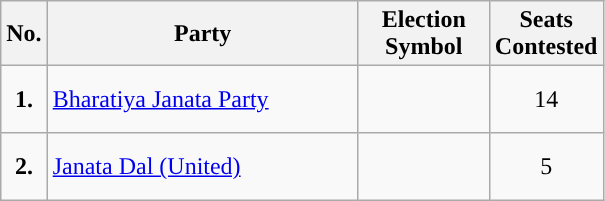<table class="wikitable">
<tr>
<th scope="col" style="width:4px;">No.</th>
<th scope="col" style="width:200px;">Party</th>
<th scope="col" style="width:80px;">Election Symbol</th>
<th scope="col" style="width:60px;">Seats Contested</th>
</tr>
<tr style="height: 45px;">
<td style="text-align:center; background:"><strong>1.</strong></td>
<td><a href='#'>Bharatiya Janata Party</a></td>
<td style="text-align:center;"></td>
<td style="text-align:center;">14</td>
</tr>
<tr style="height: 45px;">
<td style="text-align:center; background:"><strong>2.</strong></td>
<td><a href='#'>Janata Dal (United)</a></td>
<td style="text-align:center;"></td>
<td style="text-align:center;">5</td>
</tr>
</table>
